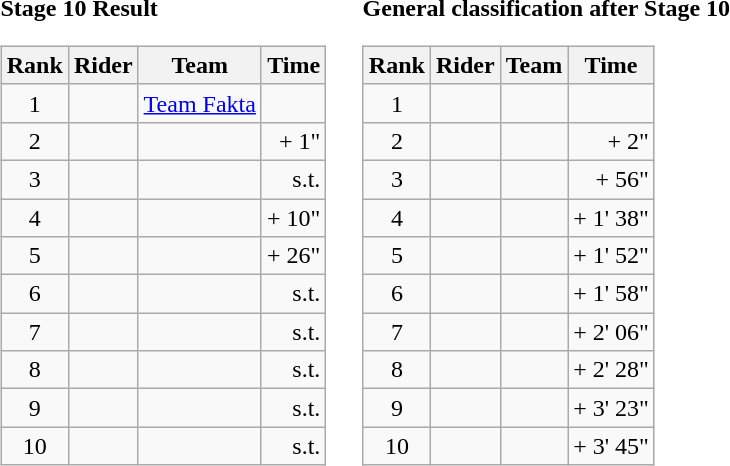<table>
<tr>
<td><strong>Stage 10 Result</strong><br><table class="wikitable">
<tr>
<th scope="col">Rank</th>
<th scope="col">Rider</th>
<th scope="col">Team</th>
<th scope="col">Time</th>
</tr>
<tr>
<td style="text-align:center;">1</td>
<td></td>
<td><a href='#'>Team Fakta</a></td>
<td style="text-align:right;"></td>
</tr>
<tr>
<td style="text-align:center;">2</td>
<td></td>
<td></td>
<td style="text-align:right;">+ 1"</td>
</tr>
<tr>
<td style="text-align:center;">3</td>
<td></td>
<td></td>
<td style="text-align:right;">s.t.</td>
</tr>
<tr>
<td style="text-align:center;">4</td>
<td></td>
<td></td>
<td style="text-align:right;">+ 10"</td>
</tr>
<tr>
<td style="text-align:center;">5</td>
<td></td>
<td></td>
<td style="text-align:right;">+ 26"</td>
</tr>
<tr>
<td style="text-align:center;">6</td>
<td></td>
<td></td>
<td style="text-align:right;">s.t.</td>
</tr>
<tr>
<td style="text-align:center;">7</td>
<td></td>
<td></td>
<td style="text-align:right;">s.t.</td>
</tr>
<tr>
<td style="text-align:center;">8</td>
<td></td>
<td></td>
<td style="text-align:right;">s.t.</td>
</tr>
<tr>
<td style="text-align:center;">9</td>
<td></td>
<td></td>
<td style="text-align:right;">s.t.</td>
</tr>
<tr>
<td style="text-align:center;">10</td>
<td></td>
<td></td>
<td style="text-align:right;">s.t.</td>
</tr>
</table>
</td>
<td></td>
<td><strong>General classification after Stage 10</strong><br><table class="wikitable">
<tr>
<th scope="col">Rank</th>
<th scope="col">Rider</th>
<th scope="col">Team</th>
<th scope="col">Time</th>
</tr>
<tr>
<td style="text-align:center;">1</td>
<td></td>
<td></td>
<td style="text-align:right;"></td>
</tr>
<tr>
<td style="text-align:center;">2</td>
<td></td>
<td></td>
<td style="text-align:right;">+ 2"</td>
</tr>
<tr>
<td style="text-align:center;">3</td>
<td></td>
<td></td>
<td style="text-align:right;">+ 56"</td>
</tr>
<tr>
<td style="text-align:center;">4</td>
<td></td>
<td></td>
<td style="text-align:right;">+ 1' 38"</td>
</tr>
<tr>
<td style="text-align:center;">5</td>
<td></td>
<td></td>
<td style="text-align:right;">+ 1' 52"</td>
</tr>
<tr>
<td style="text-align:center;">6</td>
<td></td>
<td></td>
<td style="text-align:right;">+ 1' 58"</td>
</tr>
<tr>
<td style="text-align:center;">7</td>
<td></td>
<td></td>
<td style="text-align:right;">+ 2' 06"</td>
</tr>
<tr>
<td style="text-align:center;">8</td>
<td></td>
<td></td>
<td style="text-align:right;">+ 2' 28"</td>
</tr>
<tr>
<td style="text-align:center;">9</td>
<td></td>
<td></td>
<td style="text-align:right;">+ 3' 23"</td>
</tr>
<tr>
<td style="text-align:center;">10</td>
<td></td>
<td></td>
<td style="text-align:right;">+ 3' 45"</td>
</tr>
</table>
</td>
</tr>
</table>
